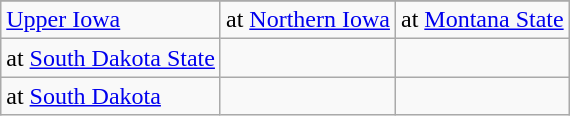<table class="wikitable">
<tr>
</tr>
<tr>
<td><a href='#'>Upper Iowa</a></td>
<td>at <a href='#'>Northern Iowa</a></td>
<td>at <a href='#'>Montana State</a></td>
</tr>
<tr>
<td>at <a href='#'>South Dakota State</a></td>
<td></td>
<td></td>
</tr>
<tr>
<td>at <a href='#'>South Dakota</a></td>
<td></td>
<td></td>
</tr>
</table>
